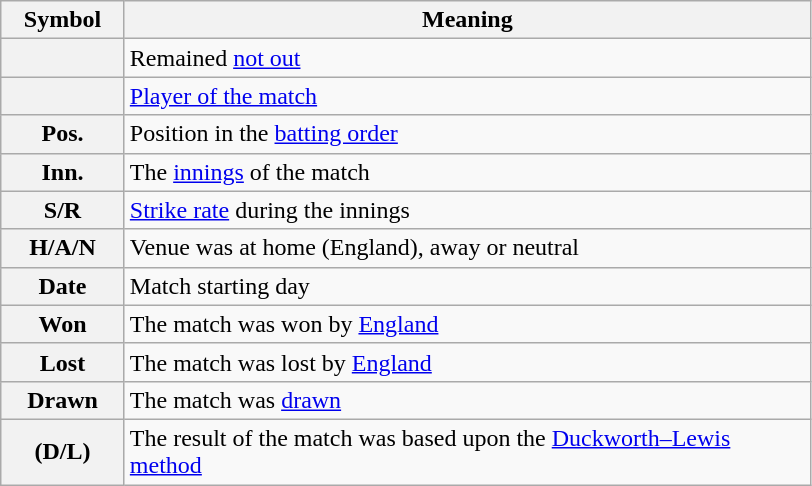<table class="wikitable plainrowheaders">
<tr>
<th scope="col" style="width:75px">Symbol</th>
<th scope="col" style="width:450px">Meaning</th>
</tr>
<tr>
<th scope="row"></th>
<td>Remained <a href='#'>not out</a></td>
</tr>
<tr>
<th scope="row"></th>
<td><a href='#'>Player of the match</a></td>
</tr>
<tr>
<th scope="row">Pos.</th>
<td>Position in the <a href='#'>batting order</a></td>
</tr>
<tr>
<th scope="row">Inn.</th>
<td>The <a href='#'>innings</a> of the match</td>
</tr>
<tr>
<th scope="row">S/R</th>
<td><a href='#'>Strike rate</a> during the innings</td>
</tr>
<tr>
<th scope="row">H/A/N</th>
<td>Venue was at home (England), away or neutral</td>
</tr>
<tr>
<th scope="row">Date</th>
<td>Match starting day</td>
</tr>
<tr>
<th scope="row">Won</th>
<td>The match was won by <a href='#'>England</a></td>
</tr>
<tr>
<th scope="row">Lost</th>
<td>The match was lost by <a href='#'>England</a></td>
</tr>
<tr>
<th scope="row">Drawn</th>
<td>The match was <a href='#'>drawn</a></td>
</tr>
<tr>
<th scope="row">(D/L)</th>
<td>The result of the match was based upon the <a href='#'>Duckworth–Lewis method</a></td>
</tr>
</table>
